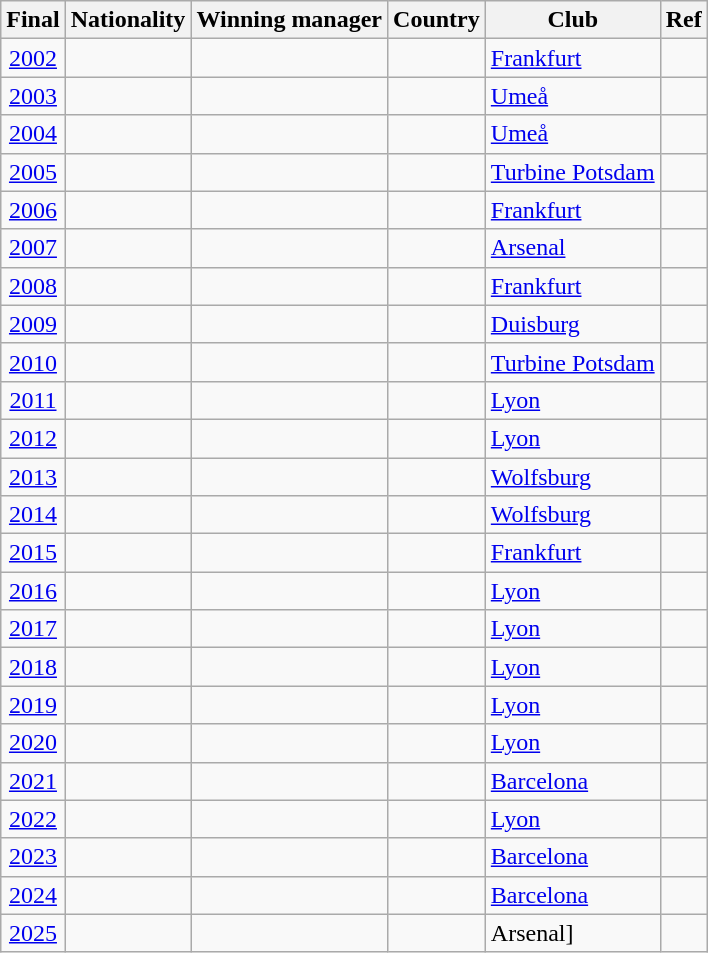<table class="sortable wikitable">
<tr>
<th>Final</th>
<th>Nationality</th>
<th>Winning manager</th>
<th>Country</th>
<th>Club</th>
<th class="unsortable">Ref</th>
</tr>
<tr>
<td align=center><a href='#'>2002</a></td>
<td></td>
<td></td>
<td></td>
<td><a href='#'>Frankfurt</a></td>
<td align=center></td>
</tr>
<tr>
<td align=center><a href='#'>2003</a></td>
<td></td>
<td></td>
<td></td>
<td><a href='#'>Umeå</a></td>
<td align=center></td>
</tr>
<tr>
<td align=center><a href='#'>2004</a></td>
<td></td>
<td></td>
<td></td>
<td><a href='#'>Umeå</a></td>
<td align=center></td>
</tr>
<tr>
<td align=center><a href='#'>2005</a></td>
<td></td>
<td></td>
<td></td>
<td><a href='#'>Turbine Potsdam</a></td>
<td align=center></td>
</tr>
<tr>
<td align=center><a href='#'>2006</a></td>
<td></td>
<td></td>
<td></td>
<td><a href='#'>Frankfurt</a></td>
<td align=center></td>
</tr>
<tr>
<td align=center><a href='#'>2007</a></td>
<td></td>
<td></td>
<td></td>
<td><a href='#'>Arsenal</a></td>
<td align=center></td>
</tr>
<tr>
<td align=center><a href='#'>2008</a></td>
<td></td>
<td></td>
<td></td>
<td><a href='#'>Frankfurt</a></td>
<td align=center></td>
</tr>
<tr>
<td align=center><a href='#'>2009</a></td>
<td></td>
<td></td>
<td></td>
<td><a href='#'>Duisburg</a></td>
<td align=center></td>
</tr>
<tr>
<td align=center><a href='#'>2010</a></td>
<td></td>
<td></td>
<td></td>
<td><a href='#'>Turbine Potsdam</a></td>
<td align=center></td>
</tr>
<tr>
<td align=center><a href='#'>2011</a></td>
<td></td>
<td></td>
<td></td>
<td><a href='#'>Lyon</a></td>
<td align=center></td>
</tr>
<tr>
<td align=center><a href='#'>2012</a></td>
<td></td>
<td></td>
<td></td>
<td><a href='#'>Lyon</a></td>
<td align=center></td>
</tr>
<tr>
<td align=center><a href='#'>2013</a></td>
<td></td>
<td></td>
<td></td>
<td><a href='#'>Wolfsburg</a></td>
<td align=center></td>
</tr>
<tr>
<td align=center><a href='#'>2014</a></td>
<td></td>
<td></td>
<td></td>
<td><a href='#'>Wolfsburg</a></td>
<td align=center></td>
</tr>
<tr>
<td align=center><a href='#'>2015</a></td>
<td></td>
<td></td>
<td></td>
<td><a href='#'>Frankfurt</a></td>
<td align=center></td>
</tr>
<tr>
<td align=center><a href='#'>2016</a></td>
<td></td>
<td></td>
<td></td>
<td><a href='#'>Lyon</a></td>
<td align=center></td>
</tr>
<tr>
<td align=center><a href='#'>2017</a></td>
<td></td>
<td></td>
<td></td>
<td><a href='#'>Lyon</a></td>
<td align=center></td>
</tr>
<tr>
<td align=center><a href='#'>2018</a></td>
<td></td>
<td></td>
<td></td>
<td><a href='#'>Lyon</a></td>
<td align=center></td>
</tr>
<tr>
<td align=center><a href='#'>2019</a></td>
<td></td>
<td></td>
<td></td>
<td><a href='#'>Lyon</a></td>
<td align=center></td>
</tr>
<tr>
<td align=center><a href='#'>2020</a></td>
<td></td>
<td></td>
<td></td>
<td><a href='#'>Lyon</a></td>
<td align=center></td>
</tr>
<tr>
<td align=center><a href='#'>2021</a></td>
<td></td>
<td></td>
<td></td>
<td><a href='#'>Barcelona</a></td>
<td align=center></td>
</tr>
<tr>
<td align=center><a href='#'>2022</a></td>
<td></td>
<td></td>
<td></td>
<td><a href='#'>Lyon</a></td>
<td align=center></td>
</tr>
<tr>
<td align=center><a href='#'>2023</a></td>
<td></td>
<td></td>
<td></td>
<td><a href='#'>Barcelona</a></td>
<td align=center></td>
</tr>
<tr>
<td align=center><a href='#'>2024</a></td>
<td></td>
<td></td>
<td></td>
<td><a href='#'>Barcelona</a></td>
<td></td>
</tr>
<tr>
<td align="center"><a href='#'>2025</a></td>
<td></td>
<td></td>
<td></td>
<td [Arsenal W.F.C.>Arsenal]</td>
<td></td>
</tr>
</table>
